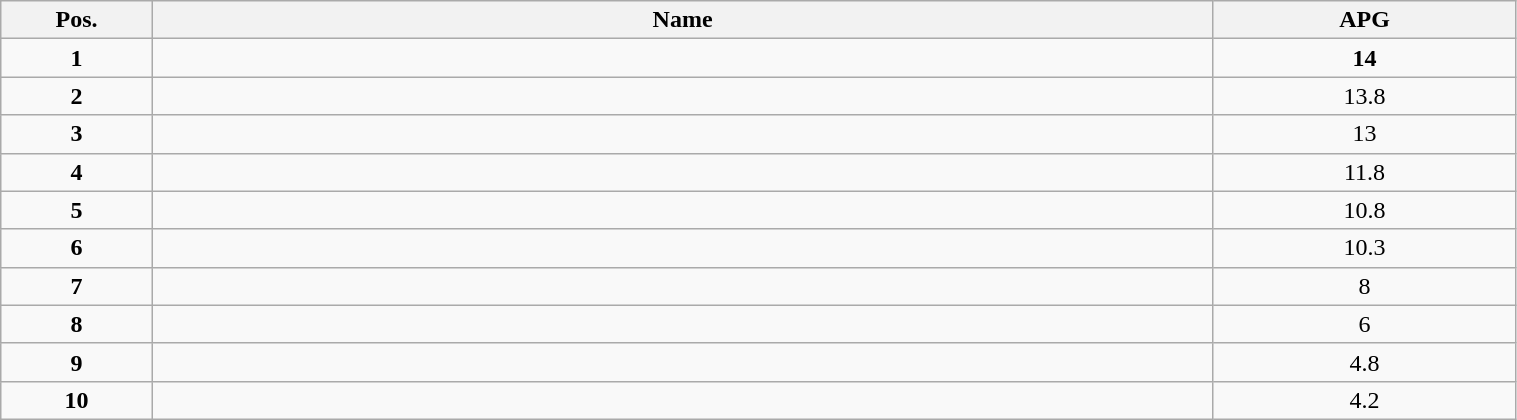<table class="wikitable" style="width:80%;">
<tr>
<th style="width:10%;">Pos.</th>
<th style="width:70%;">Name</th>
<th style="width:20%;">APG</th>
</tr>
<tr>
<td align=center><strong>1</strong></td>
<td><strong></strong></td>
<td align=center><strong>14</strong></td>
</tr>
<tr>
<td align=center><strong>2</strong></td>
<td></td>
<td align=center>13.8</td>
</tr>
<tr>
<td align=center><strong>3</strong></td>
<td></td>
<td align=center>13</td>
</tr>
<tr>
<td align=center><strong>4</strong></td>
<td></td>
<td align=center>11.8</td>
</tr>
<tr>
<td align=center><strong>5</strong></td>
<td></td>
<td align=center>10.8</td>
</tr>
<tr>
<td align=center><strong>6</strong></td>
<td></td>
<td align=center>10.3</td>
</tr>
<tr>
<td align=center><strong>7</strong></td>
<td></td>
<td align=center>8</td>
</tr>
<tr>
<td align=center><strong>8</strong></td>
<td></td>
<td align=center>6</td>
</tr>
<tr>
<td align=center><strong>9</strong></td>
<td></td>
<td align=center>4.8</td>
</tr>
<tr>
<td align=center><strong>10</strong></td>
<td></td>
<td align=center>4.2</td>
</tr>
</table>
